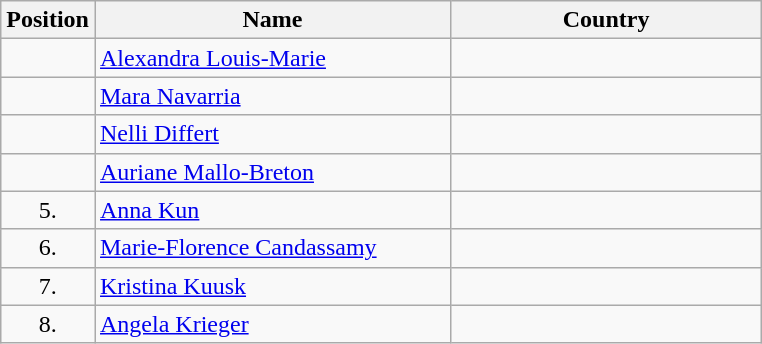<table class="wikitable">
<tr>
<th width="20">Position</th>
<th width="230">Name</th>
<th width="200">Country</th>
</tr>
<tr>
<td align=center></td>
<td><a href='#'>Alexandra Louis-Marie</a></td>
<td></td>
</tr>
<tr>
<td align=center></td>
<td><a href='#'>Mara Navarria</a></td>
<td></td>
</tr>
<tr>
<td align=center></td>
<td><a href='#'>Nelli Differt</a></td>
<td></td>
</tr>
<tr>
<td align=center></td>
<td><a href='#'>Auriane Mallo-Breton</a></td>
<td></td>
</tr>
<tr>
<td align=center>5.</td>
<td><a href='#'>Anna Kun</a></td>
<td></td>
</tr>
<tr>
<td align=center>6.</td>
<td><a href='#'>Marie-Florence Candassamy</a></td>
<td></td>
</tr>
<tr>
<td align=center>7.</td>
<td><a href='#'>Kristina Kuusk</a></td>
<td></td>
</tr>
<tr>
<td align=center>8.</td>
<td><a href='#'>Angela Krieger</a></td>
<td></td>
</tr>
</table>
